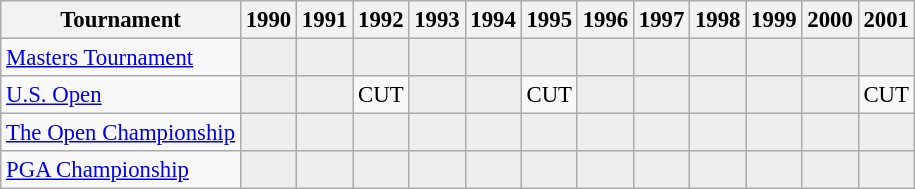<table class="wikitable" style="font-size:95%;text-align:center;">
<tr>
<th>Tournament</th>
<th>1990</th>
<th>1991</th>
<th>1992</th>
<th>1993</th>
<th>1994</th>
<th>1995</th>
<th>1996</th>
<th>1997</th>
<th>1998</th>
<th>1999</th>
<th>2000</th>
<th>2001</th>
</tr>
<tr>
<td align=left><a href='#'>Masters Tournament</a></td>
<td style="background:#eeeeee;"></td>
<td style="background:#eeeeee;"></td>
<td style="background:#eeeeee;"></td>
<td style="background:#eeeeee;"></td>
<td style="background:#eeeeee;"></td>
<td style="background:#eeeeee;"></td>
<td style="background:#eeeeee;"></td>
<td style="background:#eeeeee;"></td>
<td style="background:#eeeeee;"></td>
<td style="background:#eeeeee;"></td>
<td style="background:#eeeeee;"></td>
<td style="background:#eeeeee;"></td>
</tr>
<tr>
<td align=left><a href='#'>U.S. Open</a></td>
<td style="background:#eeeeee;"></td>
<td style="background:#eeeeee;"></td>
<td>CUT</td>
<td style="background:#eeeeee;"></td>
<td style="background:#eeeeee;"></td>
<td>CUT</td>
<td style="background:#eeeeee;"></td>
<td style="background:#eeeeee;"></td>
<td style="background:#eeeeee;"></td>
<td style="background:#eeeeee;"></td>
<td style="background:#eeeeee;"></td>
<td>CUT</td>
</tr>
<tr>
<td align=left><a href='#'>The Open Championship</a></td>
<td style="background:#eeeeee;"></td>
<td style="background:#eeeeee;"></td>
<td style="background:#eeeeee;"></td>
<td style="background:#eeeeee;"></td>
<td style="background:#eeeeee;"></td>
<td style="background:#eeeeee;"></td>
<td style="background:#eeeeee;"></td>
<td style="background:#eeeeee;"></td>
<td style="background:#eeeeee;"></td>
<td style="background:#eeeeee;"></td>
<td style="background:#eeeeee;"></td>
<td style="background:#eeeeee;"></td>
</tr>
<tr>
<td align=left><a href='#'>PGA Championship</a></td>
<td style="background:#eeeeee;"></td>
<td style="background:#eeeeee;"></td>
<td style="background:#eeeeee;"></td>
<td style="background:#eeeeee;"></td>
<td style="background:#eeeeee;"></td>
<td style="background:#eeeeee;"></td>
<td style="background:#eeeeee;"></td>
<td style="background:#eeeeee;"></td>
<td style="background:#eeeeee;"></td>
<td style="background:#eeeeee;"></td>
<td style="background:#eeeeee;"></td>
<td style="background:#eeeeee;"></td>
</tr>
</table>
